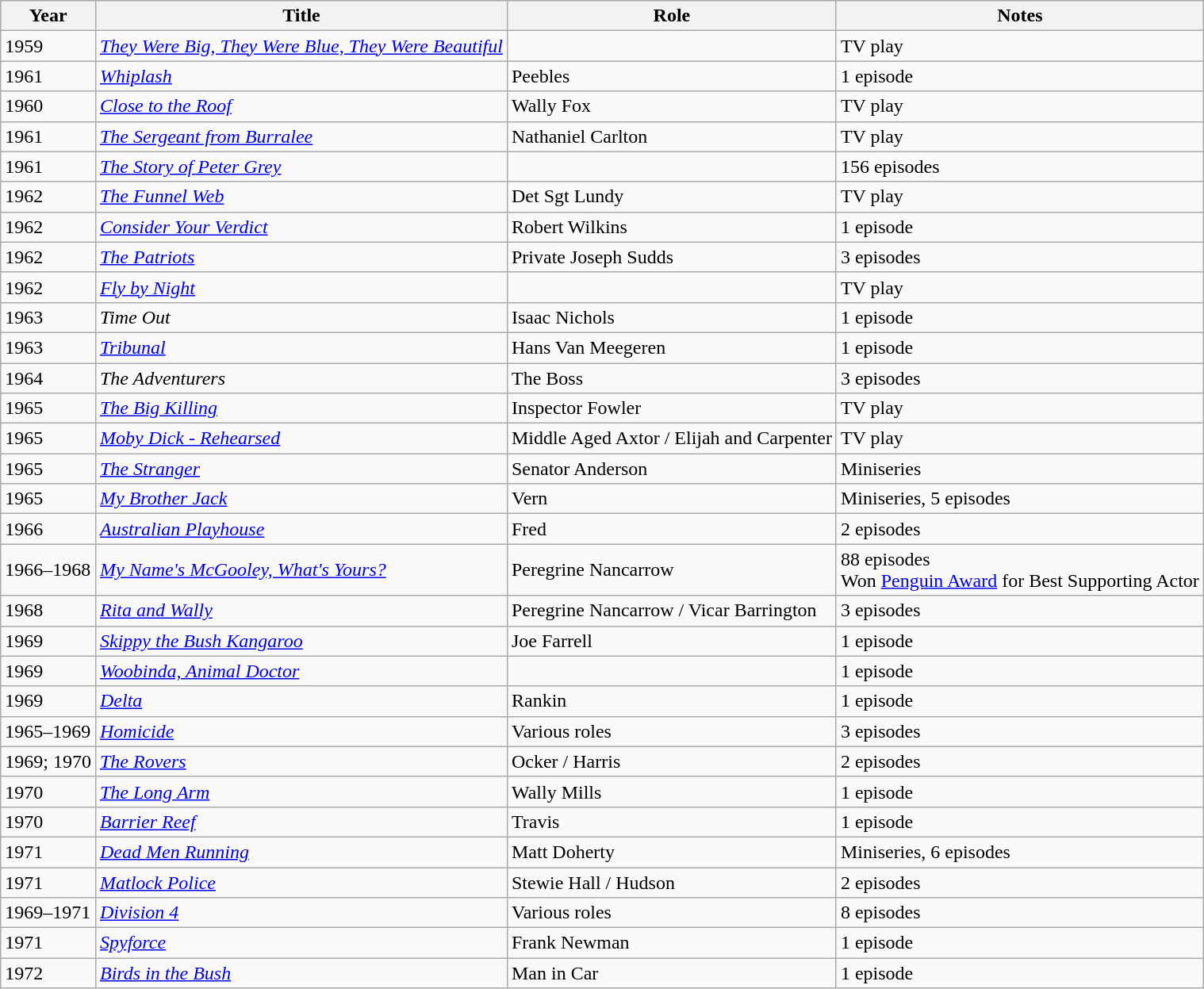<table class=wikitable>
<tr>
<th>Year</th>
<th>Title</th>
<th>Role</th>
<th>Notes</th>
</tr>
<tr>
<td>1959</td>
<td><em><a href='#'>They Were Big, They Were Blue, They Were Beautiful</a></em></td>
<td></td>
<td>TV play</td>
</tr>
<tr>
<td>1961</td>
<td><em><a href='#'>Whiplash</a></em></td>
<td>Peebles</td>
<td>1 episode</td>
</tr>
<tr>
<td>1960</td>
<td><em><a href='#'>Close to the Roof</a></em></td>
<td>Wally Fox</td>
<td>TV play</td>
</tr>
<tr>
<td>1961</td>
<td><em><a href='#'>The Sergeant from Burralee</a></em></td>
<td>Nathaniel Carlton</td>
<td>TV play</td>
</tr>
<tr>
<td>1961</td>
<td><em><a href='#'>The Story of Peter Grey</a></em></td>
<td></td>
<td>156 episodes</td>
</tr>
<tr>
<td>1962</td>
<td><em><a href='#'>The Funnel Web</a></em></td>
<td>Det Sgt Lundy</td>
<td>TV play</td>
</tr>
<tr>
<td>1962</td>
<td><em><a href='#'>Consider Your Verdict</a></em></td>
<td>Robert Wilkins</td>
<td>1 episode</td>
</tr>
<tr>
<td>1962</td>
<td><em><a href='#'>The Patriots</a></em></td>
<td>Private Joseph Sudds</td>
<td>3 episodes</td>
</tr>
<tr>
<td>1962</td>
<td><em><a href='#'>Fly by Night</a></em></td>
<td></td>
<td>TV play</td>
</tr>
<tr>
<td>1963</td>
<td><em>Time Out</em></td>
<td>Isaac Nichols</td>
<td>1 episode</td>
</tr>
<tr>
<td>1963</td>
<td><em><a href='#'>Tribunal</a></em></td>
<td>Hans Van Meegeren</td>
<td>1 episode</td>
</tr>
<tr>
<td>1964</td>
<td><em>The Adventurers</em></td>
<td>The Boss</td>
<td>3 episodes</td>
</tr>
<tr>
<td>1965</td>
<td><em><a href='#'>The Big Killing</a></em></td>
<td>Inspector Fowler</td>
<td>TV play</td>
</tr>
<tr>
<td>1965</td>
<td><em><a href='#'>Moby Dick - Rehearsed</a></em></td>
<td>Middle Aged Axtor / Elijah and Carpenter</td>
<td>TV play</td>
</tr>
<tr>
<td>1965</td>
<td><em><a href='#'>The Stranger</a></em></td>
<td>Senator Anderson</td>
<td>Miniseries</td>
</tr>
<tr>
<td>1965</td>
<td><em><a href='#'>My Brother Jack</a></em></td>
<td>Vern</td>
<td>Miniseries, 5 episodes</td>
</tr>
<tr>
<td>1966</td>
<td><em><a href='#'>Australian Playhouse</a></em></td>
<td>Fred</td>
<td>2 episodes</td>
</tr>
<tr>
<td>1966–1968</td>
<td><em><a href='#'>My Name's McGooley, What's Yours?</a></em></td>
<td>Peregrine Nancarrow</td>
<td>88 episodes<br>Won <a href='#'>Penguin Award</a> for Best Supporting Actor</td>
</tr>
<tr>
<td>1968</td>
<td><em><a href='#'>Rita and Wally</a></em></td>
<td>Peregrine Nancarrow / Vicar Barrington</td>
<td>3 episodes</td>
</tr>
<tr>
<td>1969</td>
<td><em><a href='#'>Skippy the Bush Kangaroo</a></em></td>
<td>Joe Farrell</td>
<td>1 episode</td>
</tr>
<tr>
<td>1969</td>
<td><em><a href='#'>Woobinda, Animal Doctor</a></em></td>
<td></td>
<td>1 episode</td>
</tr>
<tr>
<td>1969</td>
<td><em><a href='#'>Delta</a></em></td>
<td>Rankin</td>
<td>1 episode</td>
</tr>
<tr>
<td>1965–1969</td>
<td><em><a href='#'>Homicide</a></em></td>
<td>Various roles</td>
<td>3 episodes</td>
</tr>
<tr>
<td>1969; 1970</td>
<td><em><a href='#'>The Rovers</a></em></td>
<td>Ocker / Harris</td>
<td>2 episodes</td>
</tr>
<tr>
<td>1970</td>
<td><em><a href='#'>The Long Arm</a></em></td>
<td>Wally Mills</td>
<td>1 episode</td>
</tr>
<tr>
<td>1970</td>
<td><em><a href='#'>Barrier Reef</a></em></td>
<td>Travis</td>
<td>1 episode</td>
</tr>
<tr>
<td>1971</td>
<td><em><a href='#'>Dead Men Running</a></em></td>
<td>Matt Doherty</td>
<td>Miniseries, 6 episodes</td>
</tr>
<tr>
<td>1971</td>
<td><em><a href='#'>Matlock Police</a></em></td>
<td>Stewie Hall / Hudson</td>
<td>2 episodes</td>
</tr>
<tr>
<td>1969–1971</td>
<td><em><a href='#'>Division 4</a></em></td>
<td>Various roles</td>
<td>8 episodes</td>
</tr>
<tr>
<td>1971</td>
<td><em><a href='#'>Spyforce</a></em></td>
<td>Frank Newman</td>
<td>1 episode</td>
</tr>
<tr>
<td>1972</td>
<td><em><a href='#'>Birds in the Bush</a></em></td>
<td>Man in Car</td>
<td>1 episode</td>
</tr>
</table>
